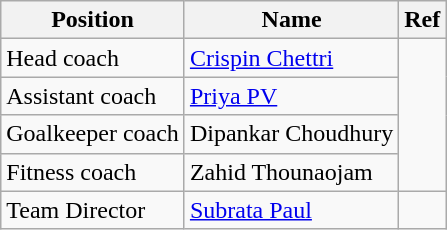<table class="wikitable">
<tr>
<th>Position</th>
<th>Name</th>
<th>Ref</th>
</tr>
<tr>
<td>Head coach</td>
<td> <a href='#'>Crispin Chettri</a></td>
<td rowspan="4"></td>
</tr>
<tr>
<td>Assistant coach</td>
<td> <a href='#'>Priya PV</a></td>
</tr>
<tr>
<td>Goalkeeper coach</td>
<td> Dipankar Choudhury</td>
</tr>
<tr>
<td>Fitness coach</td>
<td> Zahid Thounaojam</td>
</tr>
<tr>
<td>Team Director</td>
<td> <a href='#'>Subrata Paul</a></td>
<td></td>
</tr>
</table>
